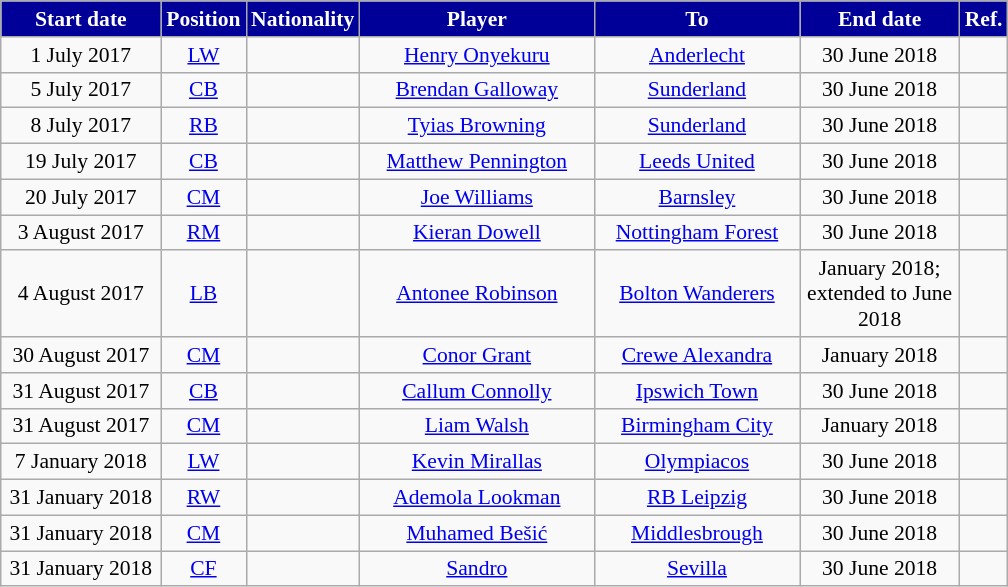<table class="wikitable" style="text-align:center; font-size:90%; ">
<tr>
<th style="background:#009; color:white; width:100px;">Start date</th>
<th style="background:#009; color:white; width:50px;">Position</th>
<th style="background:#009; color:white; width:50px;">Nationality</th>
<th style="background:#009; color:white; width:150px;">Player</th>
<th style="background:#009; color:white; width:130px;">To</th>
<th style="background:#009; color:white; width:100px;">End date</th>
<th style="background:#009; color:white; width:25px;">Ref.</th>
</tr>
<tr>
<td>1 July 2017</td>
<td><a href='#'>LW</a></td>
<td></td>
<td><a href='#'>Henry Onyekuru</a></td>
<td> <a href='#'>Anderlecht</a></td>
<td>30 June 2018</td>
<td></td>
</tr>
<tr>
<td>5 July 2017</td>
<td><a href='#'>CB</a></td>
<td></td>
<td><a href='#'>Brendan Galloway</a></td>
<td><a href='#'>Sunderland</a></td>
<td>30 June 2018</td>
<td></td>
</tr>
<tr>
<td>8 July 2017</td>
<td><a href='#'>RB</a></td>
<td></td>
<td><a href='#'>Tyias Browning</a></td>
<td><a href='#'>Sunderland</a></td>
<td>30 June 2018</td>
<td></td>
</tr>
<tr>
<td>19 July 2017</td>
<td><a href='#'>CB</a></td>
<td></td>
<td><a href='#'>Matthew Pennington</a></td>
<td><a href='#'>Leeds United</a></td>
<td>30 June 2018</td>
<td></td>
</tr>
<tr>
<td>20 July 2017</td>
<td><a href='#'>CM</a></td>
<td></td>
<td><a href='#'>Joe Williams</a></td>
<td><a href='#'>Barnsley</a></td>
<td>30 June 2018</td>
<td></td>
</tr>
<tr>
<td>3 August 2017</td>
<td><a href='#'>RM</a></td>
<td></td>
<td><a href='#'>Kieran Dowell</a></td>
<td><a href='#'>Nottingham Forest</a></td>
<td>30 June 2018</td>
<td></td>
</tr>
<tr>
<td>4 August 2017</td>
<td><a href='#'>LB</a></td>
<td></td>
<td><a href='#'>Antonee Robinson</a></td>
<td><a href='#'>Bolton Wanderers</a></td>
<td>January 2018; extended to June 2018</td>
<td></td>
</tr>
<tr>
<td>30 August 2017</td>
<td><a href='#'>CM</a></td>
<td></td>
<td><a href='#'>Conor Grant</a></td>
<td><a href='#'>Crewe Alexandra</a></td>
<td>January 2018</td>
<td></td>
</tr>
<tr>
<td>31 August 2017</td>
<td><a href='#'>CB</a></td>
<td></td>
<td><a href='#'>Callum Connolly</a></td>
<td><a href='#'>Ipswich Town</a></td>
<td>30 June 2018</td>
<td></td>
</tr>
<tr>
<td>31 August 2017</td>
<td><a href='#'>CM</a></td>
<td></td>
<td><a href='#'>Liam Walsh</a></td>
<td><a href='#'>Birmingham City</a></td>
<td>January 2018</td>
<td></td>
</tr>
<tr>
<td>7 January 2018</td>
<td><a href='#'>LW</a></td>
<td></td>
<td><a href='#'>Kevin Mirallas</a></td>
<td> <a href='#'>Olympiacos</a></td>
<td>30 June 2018</td>
<td></td>
</tr>
<tr>
<td>31 January 2018</td>
<td><a href='#'>RW</a></td>
<td></td>
<td><a href='#'>Ademola Lookman</a></td>
<td> <a href='#'>RB Leipzig</a></td>
<td>30 June 2018</td>
<td></td>
</tr>
<tr>
<td>31 January 2018</td>
<td><a href='#'>CM</a></td>
<td></td>
<td><a href='#'>Muhamed Bešić</a></td>
<td><a href='#'>Middlesbrough</a></td>
<td>30 June 2018</td>
<td></td>
</tr>
<tr>
<td>31 January 2018</td>
<td><a href='#'>CF</a></td>
<td></td>
<td><a href='#'>Sandro</a></td>
<td> <a href='#'>Sevilla</a></td>
<td>30 June 2018</td>
<td></td>
</tr>
</table>
